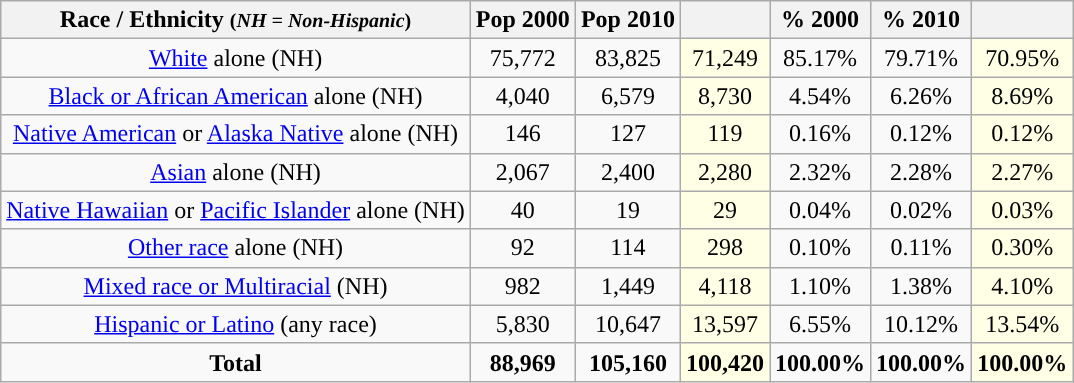<table class="wikitable" style="text-align:center;">
<tr>
<th>Race / Ethnicity <small>(<em>NH = Non-Hispanic</em>)</small></th>
<th>Pop 2000</th>
<th>Pop 2010</th>
<th></th>
<th>% 2000</th>
<th>% 2010</th>
<th></th>
</tr>
<tr>
<td><a href='#'>White</a> alone (NH)</td>
<td>75,772</td>
<td>83,825</td>
<td style='background: #ffffe6;'>71,249</td>
<td>85.17%</td>
<td>79.71%</td>
<td style='background: #ffffe6;'>70.95%</td>
</tr>
<tr>
<td><a href='#'>Black or African American</a> alone (NH)</td>
<td>4,040</td>
<td>6,579</td>
<td style='background: #ffffe6;'>8,730</td>
<td>4.54%</td>
<td>6.26%</td>
<td style='background: #ffffe6;'>8.69%</td>
</tr>
<tr>
<td><a href='#'>Native American</a> or <a href='#'>Alaska Native</a> alone (NH)</td>
<td>146</td>
<td>127</td>
<td style='background: #ffffe6;'>119</td>
<td>0.16%</td>
<td>0.12%</td>
<td style='background: #ffffe6;'>0.12%</td>
</tr>
<tr>
<td><a href='#'>Asian</a> alone (NH)</td>
<td>2,067</td>
<td>2,400</td>
<td style='background: #ffffe6;'>2,280</td>
<td>2.32%</td>
<td>2.28%</td>
<td style='background: #ffffe6;'>2.27%</td>
</tr>
<tr>
<td><a href='#'>Native Hawaiian</a> or <a href='#'>Pacific Islander</a> alone (NH)</td>
<td>40</td>
<td>19</td>
<td style='background: #ffffe6;'>29</td>
<td>0.04%</td>
<td>0.02%</td>
<td style='background: #ffffe6;'>0.03%</td>
</tr>
<tr>
<td><a href='#'>Other race</a> alone (NH)</td>
<td>92</td>
<td>114</td>
<td style='background: #ffffe6;'>298</td>
<td>0.10%</td>
<td>0.11%</td>
<td style='background: #ffffe6;'>0.30%</td>
</tr>
<tr>
<td><a href='#'>Mixed race or Multiracial</a> (NH)</td>
<td>982</td>
<td>1,449</td>
<td style='background: #ffffe6;'>4,118</td>
<td>1.10%</td>
<td>1.38%</td>
<td style='background: #ffffe6;'>4.10%</td>
</tr>
<tr>
<td><a href='#'>Hispanic or Latino</a> (any race)</td>
<td>5,830</td>
<td>10,647</td>
<td style='background: #ffffe6;'>13,597</td>
<td>6.55%</td>
<td>10.12%</td>
<td style='background: #ffffe6;'>13.54%</td>
</tr>
<tr>
<td><strong>Total</strong></td>
<td><strong>88,969</strong></td>
<td><strong>105,160</strong></td>
<td style='background: #ffffe6;'><strong>100,420 </strong></td>
<td><strong>100.00%</strong></td>
<td><strong>100.00%</strong></td>
<td style='background: #ffffe6;'><strong>100.00%</strong></td>
</tr>
</table>
